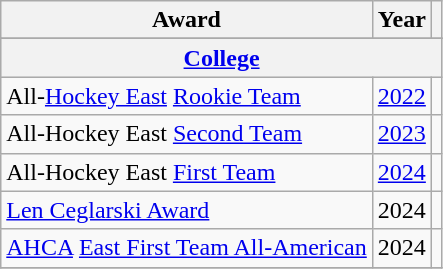<table class="wikitable">
<tr>
<th>Award</th>
<th>Year</th>
<th></th>
</tr>
<tr ALIGN="center" bgcolor="#e0e0e0">
</tr>
<tr ALIGN="center" bgcolor="#e0e0e0">
<th colspan="3"><a href='#'>College</a></th>
</tr>
<tr>
<td>All-<a href='#'>Hockey East</a> <a href='#'>Rookie Team</a></td>
<td><a href='#'>2022</a></td>
<td></td>
</tr>
<tr>
<td>All-Hockey East <a href='#'>Second Team</a></td>
<td><a href='#'>2023</a></td>
<td></td>
</tr>
<tr>
<td>All-Hockey East <a href='#'>First Team</a></td>
<td><a href='#'>2024</a></td>
<td></td>
</tr>
<tr>
<td><a href='#'>Len Ceglarski Award</a></td>
<td>2024</td>
<td></td>
</tr>
<tr>
<td><a href='#'>AHCA</a> <a href='#'>East First Team All-American</a></td>
<td>2024</td>
<td></td>
</tr>
<tr>
</tr>
</table>
